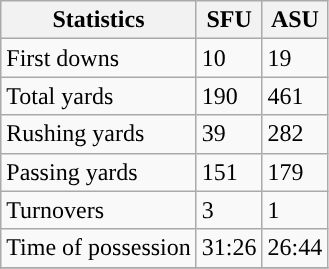<table class="wikitable" style="float: left;">
<tr>
<th>Statistics</th>
<th>SFU</th>
<th>ASU</th>
</tr>
<tr>
<td>First downs</td>
<td>10</td>
<td>19</td>
</tr>
<tr>
<td>Total yards</td>
<td>190</td>
<td>461</td>
</tr>
<tr>
<td>Rushing yards</td>
<td>39</td>
<td>282</td>
</tr>
<tr>
<td>Passing yards</td>
<td>151</td>
<td>179</td>
</tr>
<tr>
<td>Turnovers</td>
<td>3</td>
<td>1</td>
</tr>
<tr>
<td>Time of possession</td>
<td>31:26</td>
<td>26:44</td>
</tr>
<tr>
</tr>
</table>
